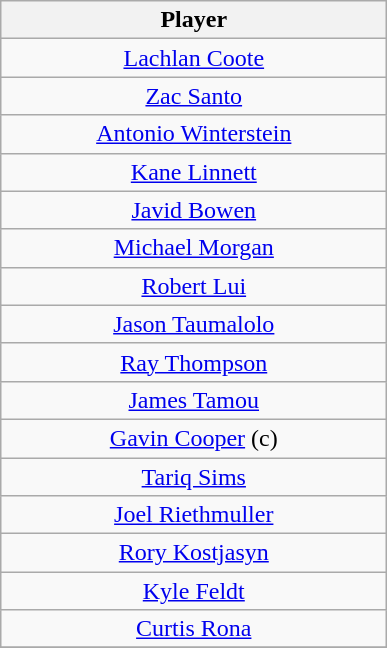<table class="wikitable" style="text-align: center;">
<tr>
<th style="width:250px;">Player</th>
</tr>
<tr>
<td><a href='#'>Lachlan Coote</a></td>
</tr>
<tr>
<td><a href='#'>Zac Santo</a></td>
</tr>
<tr>
<td><a href='#'>Antonio Winterstein</a></td>
</tr>
<tr>
<td><a href='#'>Kane Linnett</a></td>
</tr>
<tr>
<td><a href='#'>Javid Bowen</a></td>
</tr>
<tr>
<td><a href='#'>Michael Morgan</a></td>
</tr>
<tr>
<td><a href='#'>Robert Lui</a></td>
</tr>
<tr>
<td><a href='#'>Jason Taumalolo</a></td>
</tr>
<tr>
<td><a href='#'>Ray Thompson</a></td>
</tr>
<tr>
<td><a href='#'>James Tamou</a></td>
</tr>
<tr>
<td><a href='#'>Gavin Cooper</a> (c)</td>
</tr>
<tr>
<td><a href='#'>Tariq Sims</a></td>
</tr>
<tr>
<td><a href='#'>Joel Riethmuller</a></td>
</tr>
<tr>
<td><a href='#'>Rory Kostjasyn</a></td>
</tr>
<tr>
<td><a href='#'>Kyle Feldt</a></td>
</tr>
<tr>
<td><a href='#'>Curtis Rona</a></td>
</tr>
<tr>
</tr>
</table>
